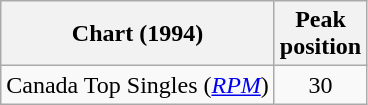<table class="wikitable sortable">
<tr>
<th>Chart (1994)</th>
<th>Peak<br>position</th>
</tr>
<tr>
<td align="left">Canada Top Singles (<em><a href='#'>RPM</a></em>)</td>
<td align="center">30</td>
</tr>
</table>
